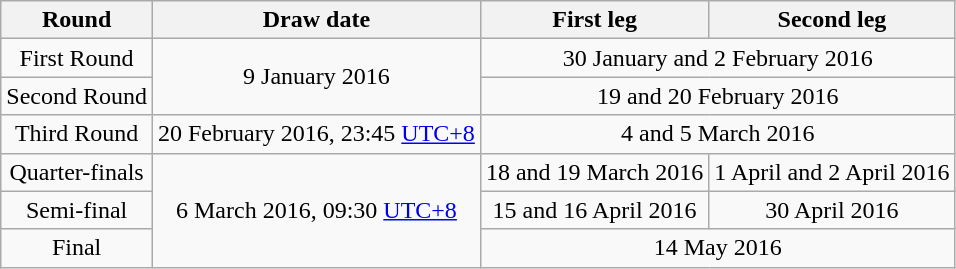<table class="wikitable" style="text-align:center">
<tr>
<th>Round</th>
<th>Draw date</th>
<th>First leg</th>
<th>Second leg</th>
</tr>
<tr>
<td>First Round</td>
<td rowspan="2">9 January 2016</td>
<td colspan=2>30 January and 2 February 2016</td>
</tr>
<tr>
<td>Second Round</td>
<td colspan=2>19 and 20 February 2016</td>
</tr>
<tr>
<td>Third Round</td>
<td>20 February 2016, 23:45 <a href='#'>UTC+8</a></td>
<td colspan=2>4 and 5 March 2016</td>
</tr>
<tr>
<td>Quarter-finals</td>
<td rowspan="3">6 March 2016, 09:30 <a href='#'>UTC+8</a></td>
<td>18 and 19 March 2016</td>
<td>1 April and 2 April 2016</td>
</tr>
<tr>
<td>Semi-final</td>
<td>15 and 16 April 2016</td>
<td>30 April 2016</td>
</tr>
<tr>
<td>Final</td>
<td colspan=2>14 May 2016</td>
</tr>
</table>
